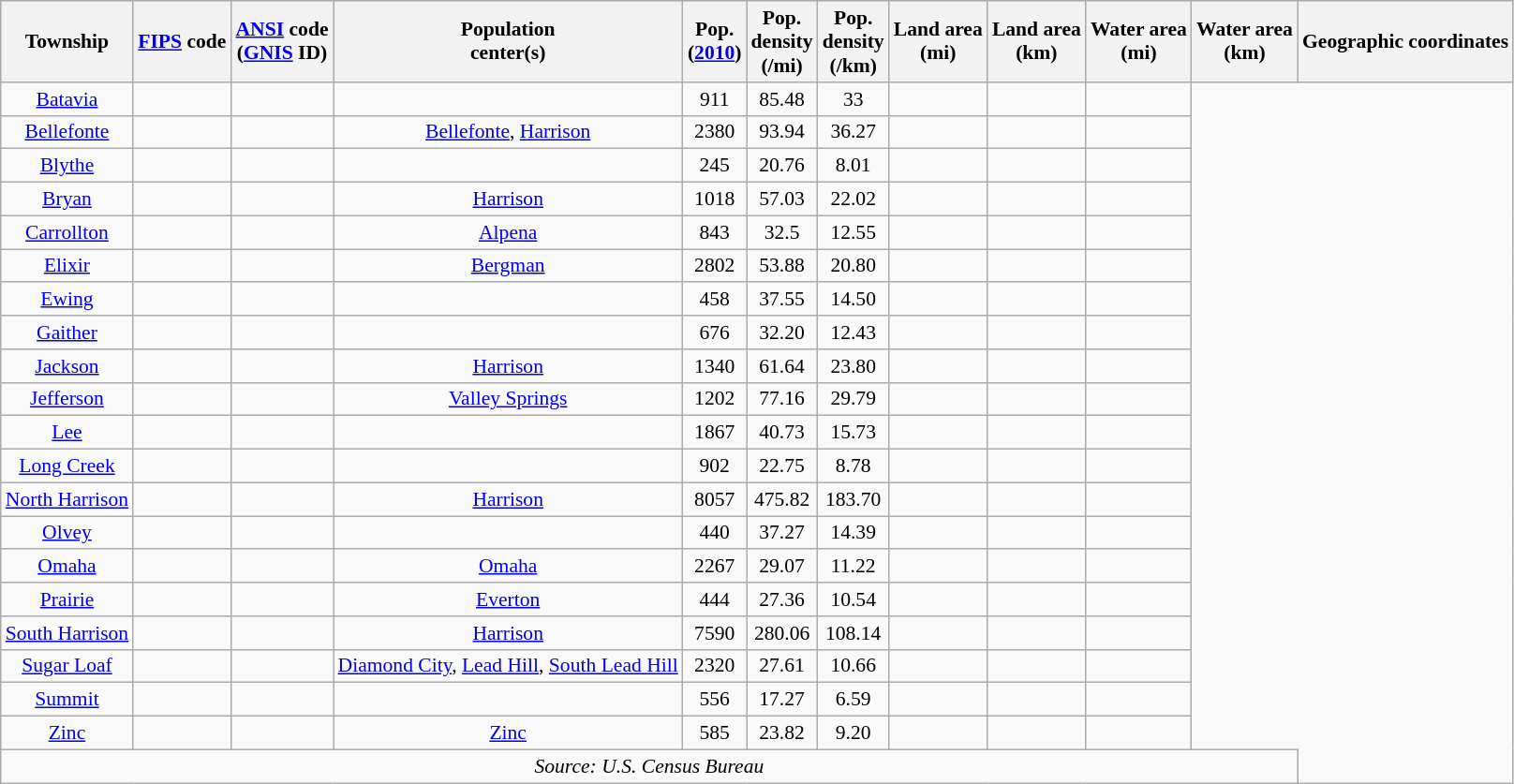<table class="wikitable sortable" style="text-align:center; font-size:90%;">
<tr style="background:#ccf;">
<th>Township</th>
<th><a href='#'>FIPS</a> code</th>
<th><a href='#'>ANSI</a> code<br>(<a href='#'>GNIS</a> ID)</th>
<th>Population<br>center(s)</th>
<th>Pop.<br>(<a href='#'>2010</a>)</th>
<th>Pop.<br>density<br>(/mi)</th>
<th>Pop.<br>density<br>(/km)</th>
<th>Land area<br>(mi)</th>
<th>Land area<br>(km)</th>
<th>Water area<br>(mi)</th>
<th>Water area<br>(km)</th>
<th>Geographic coordinates</th>
</tr>
<tr>
<td><a href='#'>Batavia</a></td>
<td></td>
<td></td>
<td></td>
<td>911</td>
<td>85.48</td>
<td>33</td>
<td></td>
<td></td>
<td></td>
</tr>
<tr>
<td><a href='#'>Bellefonte</a></td>
<td></td>
<td></td>
<td><a href='#'>Bellefonte</a>, <a href='#'>Harrison</a></td>
<td>2380</td>
<td>93.94</td>
<td>36.27</td>
<td></td>
<td></td>
<td></td>
</tr>
<tr>
<td><a href='#'>Blythe</a></td>
<td></td>
<td></td>
<td></td>
<td>245</td>
<td>20.76</td>
<td>8.01</td>
<td></td>
<td></td>
<td></td>
</tr>
<tr>
<td><a href='#'>Bryan</a></td>
<td></td>
<td></td>
<td><a href='#'>Harrison</a></td>
<td>1018</td>
<td>57.03</td>
<td>22.02</td>
<td></td>
<td></td>
<td></td>
</tr>
<tr>
<td><a href='#'>Carrollton</a></td>
<td></td>
<td></td>
<td><a href='#'>Alpena</a></td>
<td>843</td>
<td>32.5</td>
<td>12.55</td>
<td></td>
<td></td>
<td></td>
</tr>
<tr>
<td><a href='#'>Elixir</a></td>
<td></td>
<td></td>
<td><a href='#'>Bergman</a></td>
<td>2802</td>
<td>53.88</td>
<td>20.80</td>
<td></td>
<td></td>
<td></td>
</tr>
<tr>
<td><a href='#'>Ewing</a></td>
<td></td>
<td></td>
<td></td>
<td>458</td>
<td>37.55</td>
<td>14.50</td>
<td></td>
<td></td>
<td></td>
</tr>
<tr>
<td><a href='#'>Gaither</a></td>
<td></td>
<td></td>
<td></td>
<td>676</td>
<td>32.20</td>
<td>12.43</td>
<td></td>
<td></td>
<td></td>
</tr>
<tr>
<td><a href='#'>Jackson</a></td>
<td></td>
<td></td>
<td><a href='#'>Harrison</a></td>
<td>1340</td>
<td>61.64</td>
<td>23.80</td>
<td></td>
<td></td>
<td></td>
</tr>
<tr>
<td><a href='#'>Jefferson</a></td>
<td></td>
<td></td>
<td><a href='#'>Valley Springs</a></td>
<td>1202</td>
<td>77.16</td>
<td>29.79</td>
<td></td>
<td></td>
<td></td>
</tr>
<tr>
<td><a href='#'>Lee</a></td>
<td></td>
<td></td>
<td></td>
<td>1867</td>
<td>40.73</td>
<td>15.73</td>
<td></td>
<td></td>
<td></td>
</tr>
<tr>
<td><a href='#'>Long Creek</a></td>
<td></td>
<td></td>
<td></td>
<td>902</td>
<td>22.75</td>
<td>8.78</td>
<td></td>
<td></td>
<td></td>
</tr>
<tr>
<td><a href='#'>North Harrison</a></td>
<td></td>
<td></td>
<td><a href='#'>Harrison</a></td>
<td>8057</td>
<td>475.82</td>
<td>183.70</td>
<td></td>
<td></td>
<td></td>
</tr>
<tr>
<td><a href='#'>Olvey</a></td>
<td></td>
<td></td>
<td></td>
<td>440</td>
<td>37.27</td>
<td>14.39</td>
<td></td>
<td></td>
<td></td>
</tr>
<tr>
<td><a href='#'>Omaha</a></td>
<td></td>
<td></td>
<td><a href='#'>Omaha</a></td>
<td>2267</td>
<td>29.07</td>
<td>11.22</td>
<td></td>
<td></td>
<td></td>
</tr>
<tr>
<td><a href='#'>Prairie</a></td>
<td></td>
<td></td>
<td><a href='#'>Everton</a></td>
<td>444</td>
<td>27.36</td>
<td>10.54</td>
<td></td>
<td></td>
<td></td>
</tr>
<tr>
<td><a href='#'>South Harrison</a></td>
<td></td>
<td></td>
<td><a href='#'>Harrison</a></td>
<td>7590</td>
<td>280.06</td>
<td>108.14</td>
<td></td>
<td></td>
<td></td>
</tr>
<tr>
<td><a href='#'>Sugar Loaf</a></td>
<td></td>
<td></td>
<td><a href='#'>Diamond City</a>, <a href='#'>Lead Hill</a>, <a href='#'>South Lead Hill</a></td>
<td>2320</td>
<td>27.61</td>
<td>10.66</td>
<td></td>
<td></td>
<td></td>
</tr>
<tr>
<td><a href='#'>Summit</a></td>
<td></td>
<td></td>
<td></td>
<td>556</td>
<td>17.27</td>
<td>6.59</td>
<td></td>
<td></td>
<td></td>
</tr>
<tr>
<td><a href='#'>Zinc</a></td>
<td></td>
<td></td>
<td><a href='#'>Zinc</a></td>
<td>585</td>
<td>23.82</td>
<td>9.20</td>
<td></td>
<td></td>
<td></td>
</tr>
<tr>
<td colspan=11><em>Source: U.S. Census Bureau</em></td>
</tr>
</table>
